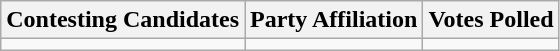<table class="wikitable sortable">
<tr>
<th>Contesting Candidates</th>
<th>Party Affiliation</th>
<th>Votes Polled</th>
</tr>
<tr>
<td></td>
<td></td>
<td></td>
</tr>
</table>
